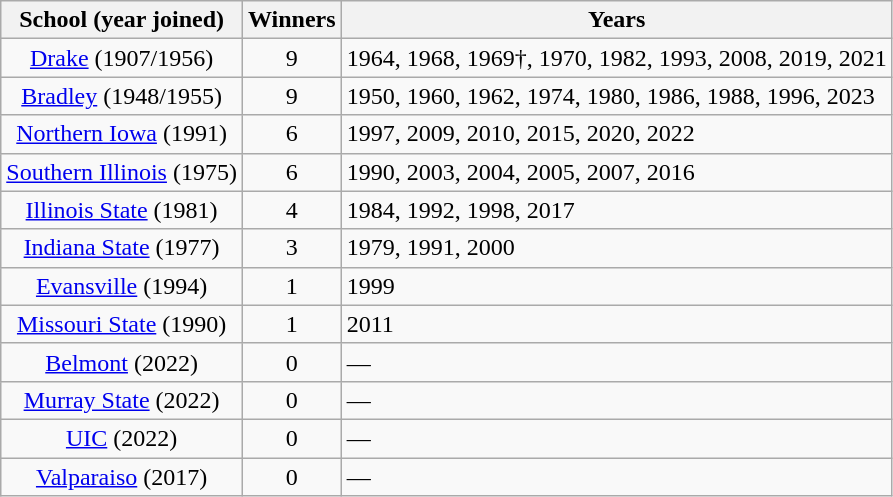<table class="wikitable sortable" style="text-align:center;">
<tr>
<th>School (year joined)</th>
<th>Winners</th>
<th>Years</th>
</tr>
<tr align="center">
<td><a href='#'>Drake</a> (1907/1956)</td>
<td>9</td>
<td align="left">1964, 1968, 1969†, 1970, 1982, 1993, 2008, 2019, 2021</td>
</tr>
<tr align="center">
<td><a href='#'>Bradley</a> (1948/1955)</td>
<td>9</td>
<td align="left">1950, 1960, 1962, 1974, 1980, 1986, 1988, 1996, 2023</td>
</tr>
<tr align=center>
<td><a href='#'>Northern Iowa</a> (1991)</td>
<td>6</td>
<td align="left">1997, 2009, 2010, 2015, 2020, 2022</td>
</tr>
<tr align="center">
<td><a href='#'>Southern Illinois</a> (1975)</td>
<td>6</td>
<td align="left">1990, 2003, 2004, 2005, 2007, 2016</td>
</tr>
<tr align="center">
<td><a href='#'>Illinois State</a> (1981)</td>
<td>4</td>
<td align="left">1984, 1992, 1998, 2017</td>
</tr>
<tr align="center">
<td><a href='#'>Indiana State</a> (1977)</td>
<td>3</td>
<td align="left">1979, 1991, 2000</td>
</tr>
<tr align=center>
<td><a href='#'>Evansville</a> (1994)</td>
<td>1</td>
<td align="left">1999</td>
</tr>
<tr align=center>
<td><a href='#'>Missouri State</a> (1990)</td>
<td>1</td>
<td align="left">2011</td>
</tr>
<tr align=center>
<td><a href='#'>Belmont</a> (2022)</td>
<td>0</td>
<td align=left>—</td>
</tr>
<tr align=center>
<td><a href='#'>Murray State</a> (2022)</td>
<td>0</td>
<td align=left>—</td>
</tr>
<tr align=center>
<td><a href='#'>UIC</a> (2022)</td>
<td>0</td>
<td align=left>—</td>
</tr>
<tr align=center>
<td><a href='#'>Valparaiso</a> (2017)</td>
<td>0</td>
<td align=left>—</td>
</tr>
</table>
